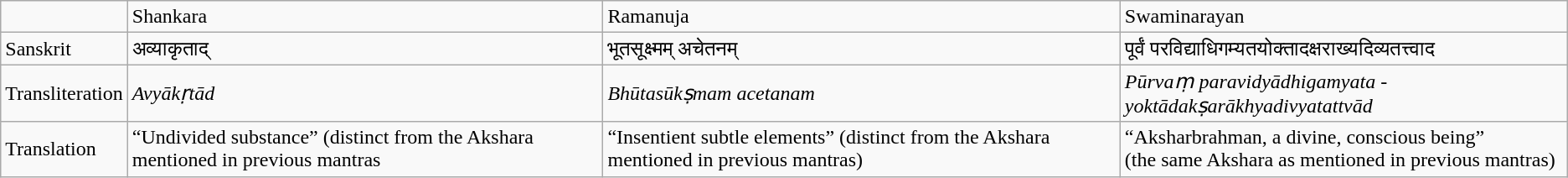<table class="wikitable">
<tr>
<td></td>
<td>Shankara</td>
<td>Ramanuja</td>
<td>Swaminarayan</td>
</tr>
<tr>
<td>Sanskrit</td>
<td>अव्याकृताद्</td>
<td>भूतसूक्ष्मम् अचेतनम्</td>
<td>पूर्वं परविद्याधिगम्यतयोक्तादक्षराख्यदिव्यतत्त्वाद</td>
</tr>
<tr>
<td>Transliteration</td>
<td><em>Avyākṛtād</em></td>
<td><em>Bhūtasūkṣmam acetanam</em></td>
<td><em>Pūrvaṃ paravidyādhigamyata - yoktādakṣarākhyadivyatattvād</em></td>
</tr>
<tr>
<td>Translation</td>
<td>“Undivided substance” (distinct from the Akshara mentioned in previous mantras</td>
<td>“Insentient subtle elements” (distinct from the Akshara mentioned in previous mantras)</td>
<td>“Aksharbrahman, a divine, conscious being”  <br>(the same Akshara as mentioned in previous mantras)</td>
</tr>
</table>
